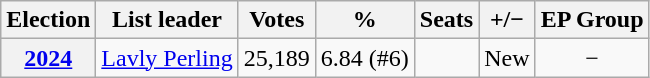<table class="wikitable" style="text-align: center;">
<tr>
<th>Election</th>
<th>List leader</th>
<th>Votes</th>
<th>%</th>
<th>Seats</th>
<th>+/−</th>
<th>EP Group</th>
</tr>
<tr>
<th><a href='#'>2024</a></th>
<td><a href='#'>Lavly Perling</a></td>
<td>25,189</td>
<td>6.84 (#6)</td>
<td></td>
<td>New</td>
<td>−</td>
</tr>
</table>
